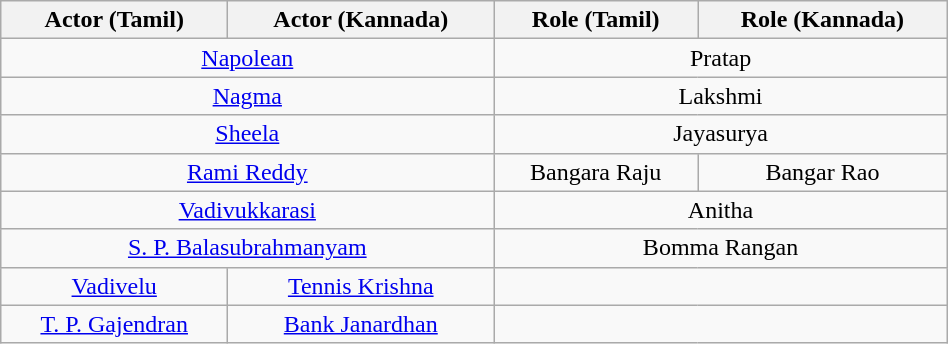<table class="wikitable" style="width:50%;">
<tr>
<th>Actor (Tamil)</th>
<th>Actor (Kannada)</th>
<th>Role (Tamil)</th>
<th>Role (Kannada)</th>
</tr>
<tr>
<td colspan="2" style="text-align:center;"><a href='#'>Napolean</a></td>
<td colspan="2" style="text-align:center;">Pratap</td>
</tr>
<tr>
<td colspan="2" style="text-align:center;"><a href='#'>Nagma</a></td>
<td colspan="2" style="text-align:center;">Lakshmi</td>
</tr>
<tr>
<td colspan="2" style="text-align:center;"><a href='#'>Sheela</a></td>
<td colspan="2" style="text-align:center;">Jayasurya</td>
</tr>
<tr>
<td colspan="2" style="text-align:center;"><a href='#'>Rami Reddy</a></td>
<td style="text-align:center;">Bangara Raju</td>
<td style="text-align:center;">Bangar Rao</td>
</tr>
<tr>
<td colspan="2" style="text-align:center;"><a href='#'>Vadivukkarasi</a></td>
<td colspan="2" style="text-align:center;">Anitha</td>
</tr>
<tr>
<td colspan="2" style="text-align:center;"><a href='#'>S. P. Balasubrahmanyam</a></td>
<td colspan="2" style="text-align:center;">Bomma Rangan</td>
</tr>
<tr>
<td style="text-align:center;"><a href='#'>Vadivelu</a></td>
<td style="text-align:center;"><a href='#'>Tennis Krishna</a></td>
<td colspan="2" style="text-align:center;"></td>
</tr>
<tr>
<td style="text-align:center;"><a href='#'>T. P. Gajendran</a></td>
<td style="text-align:center;"><a href='#'>Bank Janardhan</a></td>
<td colspan="2" style="text-align:center;"></td>
</tr>
</table>
